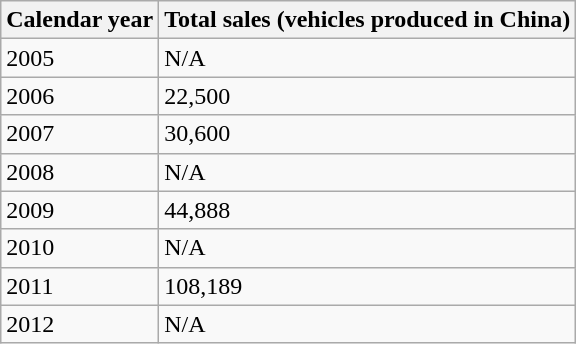<table class="wikitable">
<tr>
<th>Calendar year</th>
<th>Total sales (vehicles produced in China)</th>
</tr>
<tr>
<td>2005</td>
<td>N/A</td>
</tr>
<tr>
<td>2006</td>
<td>22,500</td>
</tr>
<tr>
<td>2007</td>
<td>30,600</td>
</tr>
<tr>
<td>2008</td>
<td>N/A</td>
</tr>
<tr>
<td>2009</td>
<td>44,888</td>
</tr>
<tr>
<td>2010</td>
<td>N/A</td>
</tr>
<tr>
<td>2011</td>
<td>108,189</td>
</tr>
<tr>
<td>2012</td>
<td>N/A</td>
</tr>
</table>
